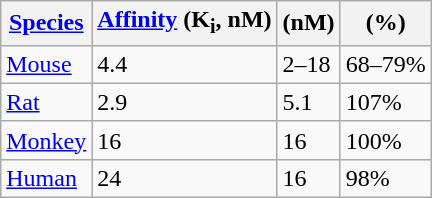<table class="wikitable">
<tr>
<th><a href='#'>Species</a></th>
<th><a href='#'>Affinity</a> (K<sub>i</sub>, nM)</th>
<th> (nM)</th>
<th> (%)</th>
</tr>
<tr>
<td><a href='#'>Mouse</a></td>
<td>4.4</td>
<td>2–18</td>
<td>68–79%</td>
</tr>
<tr>
<td><a href='#'>Rat</a></td>
<td>2.9</td>
<td>5.1</td>
<td>107%</td>
</tr>
<tr>
<td><a href='#'>Monkey</a></td>
<td>16</td>
<td>16</td>
<td>100%</td>
</tr>
<tr>
<td><a href='#'>Human</a></td>
<td>24</td>
<td>16</td>
<td>98%</td>
</tr>
</table>
